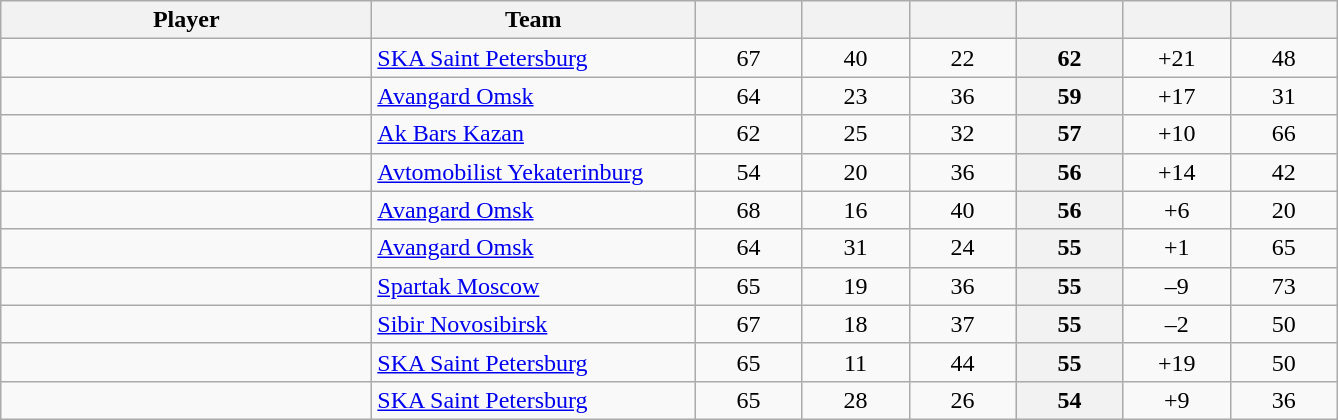<table class="wikitable sortable" style="text-align: center">
<tr>
<th style="width: 15em;">Player</th>
<th style="width: 13em;">Team</th>
<th style="width: 4em;"></th>
<th style="width: 4em;"></th>
<th style="width: 4em;"></th>
<th style="width: 4em;"></th>
<th style="width: 4em;"></th>
<th style="width: 4em;"></th>
</tr>
<tr>
<td style="text-align:left;"> </td>
<td style="text-align:left;"><a href='#'>SKA Saint Petersburg</a></td>
<td>67</td>
<td>40</td>
<td>22</td>
<th>62</th>
<td>+21</td>
<td>48</td>
</tr>
<tr>
<td style="text-align:left;"> </td>
<td style="text-align:left;"><a href='#'>Avangard Omsk</a></td>
<td>64</td>
<td>23</td>
<td>36</td>
<th>59</th>
<td>+17</td>
<td>31</td>
</tr>
<tr>
<td style="text-align:left;"> </td>
<td style="text-align:left;"><a href='#'>Ak Bars Kazan</a></td>
<td>62</td>
<td>25</td>
<td>32</td>
<th>57</th>
<td>+10</td>
<td>66</td>
</tr>
<tr>
<td style="text-align:left;"> </td>
<td style="text-align:left;"><a href='#'>Avtomobilist Yekaterinburg</a></td>
<td>54</td>
<td>20</td>
<td>36</td>
<th>56</th>
<td>+14</td>
<td>42</td>
</tr>
<tr>
<td style="text-align:left;"> </td>
<td style="text-align:left;"><a href='#'>Avangard Omsk</a></td>
<td>68</td>
<td>16</td>
<td>40</td>
<th>56</th>
<td>+6</td>
<td>20</td>
</tr>
<tr>
<td style="text-align:left;"> </td>
<td style="text-align:left;"><a href='#'>Avangard Omsk</a></td>
<td>64</td>
<td>31</td>
<td>24</td>
<th>55</th>
<td>+1</td>
<td>65</td>
</tr>
<tr>
<td style="text-align:left;"> </td>
<td style="text-align:left;"><a href='#'>Spartak Moscow</a></td>
<td>65</td>
<td>19</td>
<td>36</td>
<th>55</th>
<td>–9</td>
<td>73</td>
</tr>
<tr>
<td style="text-align:left;"> </td>
<td style="text-align:left;"><a href='#'>Sibir Novosibirsk</a></td>
<td>67</td>
<td>18</td>
<td>37</td>
<th>55</th>
<td>–2</td>
<td>50</td>
</tr>
<tr>
<td style="text-align:left;"> </td>
<td style="text-align:left;"><a href='#'>SKA Saint Petersburg</a></td>
<td>65</td>
<td>11</td>
<td>44</td>
<th>55</th>
<td>+19</td>
<td>50</td>
</tr>
<tr>
<td style="text-align:left;"> </td>
<td style="text-align:left;"><a href='#'>SKA Saint Petersburg</a></td>
<td>65</td>
<td>28</td>
<td>26</td>
<th>54</th>
<td>+9</td>
<td>36</td>
</tr>
</table>
